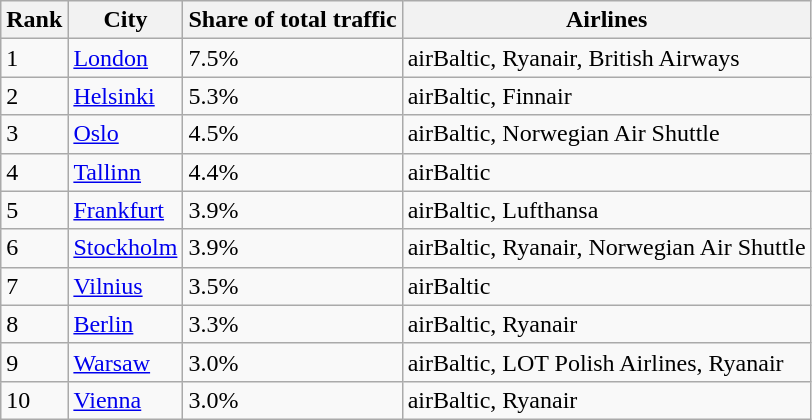<table class="wikitable" width=align=>
<tr>
<th>Rank</th>
<th>City</th>
<th>Share of total traffic</th>
<th>Airlines</th>
</tr>
<tr>
<td>1</td>
<td> <a href='#'>London</a></td>
<td>7.5%</td>
<td>airBaltic, Ryanair, British Airways</td>
</tr>
<tr>
<td>2</td>
<td> <a href='#'>Helsinki</a></td>
<td>5.3%</td>
<td>airBaltic, Finnair</td>
</tr>
<tr>
<td>3</td>
<td> <a href='#'>Oslo</a></td>
<td>4.5%</td>
<td>airBaltic, Norwegian Air Shuttle</td>
</tr>
<tr>
<td>4</td>
<td> <a href='#'>Tallinn</a></td>
<td>4.4%</td>
<td>airBaltic</td>
</tr>
<tr>
<td>5</td>
<td> <a href='#'>Frankfurt</a></td>
<td>3.9%</td>
<td>airBaltic, Lufthansa</td>
</tr>
<tr>
<td>6</td>
<td> <a href='#'>Stockholm</a></td>
<td>3.9%</td>
<td>airBaltic, Ryanair, Norwegian Air Shuttle</td>
</tr>
<tr>
<td>7</td>
<td> <a href='#'>Vilnius</a></td>
<td>3.5%</td>
<td>airBaltic</td>
</tr>
<tr>
<td>8</td>
<td> <a href='#'>Berlin</a></td>
<td>3.3%</td>
<td>airBaltic, Ryanair</td>
</tr>
<tr>
<td>9</td>
<td> <a href='#'>Warsaw</a></td>
<td>3.0%</td>
<td>airBaltic, LOT Polish Airlines, Ryanair</td>
</tr>
<tr>
<td>10</td>
<td> <a href='#'>Vienna</a></td>
<td>3.0%</td>
<td>airBaltic, Ryanair</td>
</tr>
</table>
